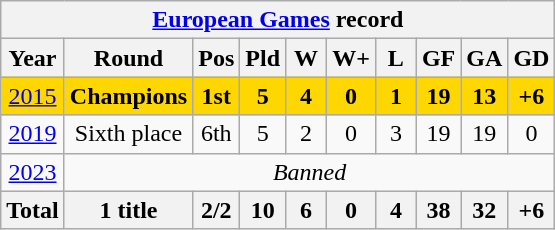<table class="wikitable" style="text-align: center;">
<tr>
<th colspan=10><a href='#'>European Games</a> record</th>
</tr>
<tr>
<th>Year</th>
<th>Round</th>
<th width=20>Pos</th>
<th width=20>Pld</th>
<th width=20>W</th>
<th width=20>W+</th>
<th width=20>L</th>
<th width=20>GF</th>
<th width=20>GA</th>
<th width=20>GD</th>
</tr>
<tr style="background:Gold;">
<td> <a href='#'>2015</a></td>
<td><strong>Champions</strong></td>
<td><strong>1st</strong></td>
<td><strong>5</strong></td>
<td><strong>4</strong></td>
<td><strong>0</strong></td>
<td><strong>1</strong></td>
<td><strong>19</strong></td>
<td><strong>13</strong></td>
<td><strong>+6</strong></td>
</tr>
<tr>
<td> <a href='#'>2019</a></td>
<td>Sixth place</td>
<td>6th</td>
<td>5</td>
<td>2</td>
<td>0</td>
<td>3</td>
<td>19</td>
<td>19</td>
<td>0</td>
</tr>
<tr>
<td> <a href='#'>2023</a></td>
<td colspan=9><em>Banned</em></td>
</tr>
<tr>
<th>Total</th>
<th>1 title</th>
<th>2/2</th>
<th>10</th>
<th>6</th>
<th>0</th>
<th>4</th>
<th>38</th>
<th>32</th>
<th>+6</th>
</tr>
</table>
